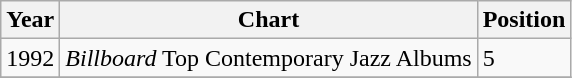<table class="wikitable">
<tr>
<th>Year</th>
<th>Chart</th>
<th>Position</th>
</tr>
<tr>
<td>1992</td>
<td><em>Billboard</em> Top Contemporary Jazz Albums</td>
<td>5</td>
</tr>
<tr>
</tr>
</table>
